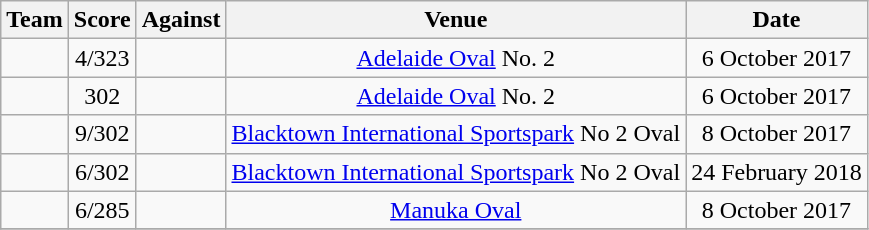<table class="wikitable sortable" style="text-align:center">
<tr>
<th class="unsortable">Team</th>
<th>Score</th>
<th>Against</th>
<th>Venue</th>
<th>Date</th>
</tr>
<tr>
<td style="text-align:left;"></td>
<td>4/323</td>
<td style="text-align:left;"></td>
<td><a href='#'>Adelaide Oval</a> No. 2</td>
<td>6 October 2017</td>
</tr>
<tr>
<td style="text-align:left;"></td>
<td>302</td>
<td style="text-align:left;"></td>
<td><a href='#'>Adelaide Oval</a> No. 2</td>
<td>6 October 2017</td>
</tr>
<tr>
<td style="text-align:left;"></td>
<td>9/302</td>
<td style="text-align:left;"></td>
<td><a href='#'>Blacktown International Sportspark</a> No 2 Oval</td>
<td>8 October 2017</td>
</tr>
<tr>
<td style="text-align:left;"></td>
<td>6/302</td>
<td style="text-align:left;"></td>
<td><a href='#'>Blacktown International Sportspark</a> No 2 Oval</td>
<td>24 February 2018</td>
</tr>
<tr>
<td style="text-align:left;"></td>
<td>6/285</td>
<td style="text-align:left;"></td>
<td><a href='#'>Manuka Oval</a></td>
<td>8 October 2017</td>
</tr>
<tr>
</tr>
</table>
